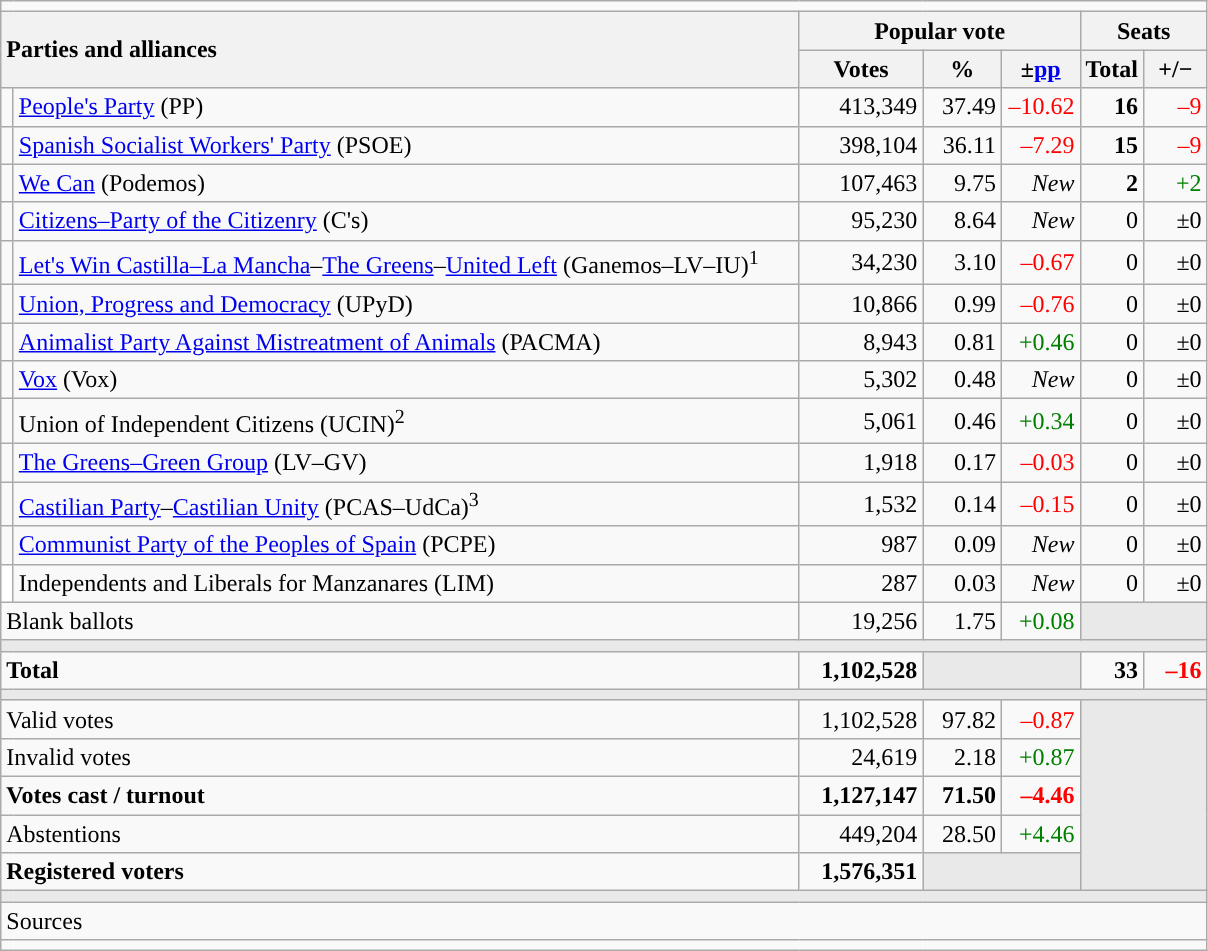<table class="wikitable" style="text-align:right;">
<tr>
<td colspan="7"></td>
</tr>
<tr>
<th style="text-align:left;" rowspan="2" colspan="2" width="525">Parties and alliances</th>
<th colspan="3">Popular vote</th>
<th colspan="2">Seats</th>
</tr>
<tr>
<th width="75">Votes</th>
<th width="45">%</th>
<th width="45">±<a href='#'>pp</a></th>
<th width="35">Total</th>
<th width="35">+/−</th>
</tr>
<tr>
<td width="1" style="color:inherit;background:"></td>
<td align="left"><a href='#'>People's Party</a> (PP)</td>
<td>413,349</td>
<td>37.49</td>
<td style="color:red;">–10.62</td>
<td><strong>16</strong></td>
<td style="color:red;">–9</td>
</tr>
<tr>
<td style="color:inherit;background:"></td>
<td align="left"><a href='#'>Spanish Socialist Workers' Party</a> (PSOE)</td>
<td>398,104</td>
<td>36.11</td>
<td style="color:red;">–7.29</td>
<td><strong>15</strong></td>
<td style="color:red;">–9</td>
</tr>
<tr>
<td style="color:inherit;background:"></td>
<td align="left"><a href='#'>We Can</a> (Podemos)</td>
<td>107,463</td>
<td>9.75</td>
<td><em>New</em></td>
<td><strong>2</strong></td>
<td style="color:green;">+2</td>
</tr>
<tr>
<td style="color:inherit;background:"></td>
<td align="left"><a href='#'>Citizens–Party of the Citizenry</a> (C's)</td>
<td>95,230</td>
<td>8.64</td>
<td><em>New</em></td>
<td>0</td>
<td>±0</td>
</tr>
<tr>
<td style="color:inherit;background:"></td>
<td align="left"><a href='#'>Let's Win Castilla–La Mancha</a>–<a href='#'>The Greens</a>–<a href='#'>United Left</a> (Ganemos–LV–IU)<sup>1</sup></td>
<td>34,230</td>
<td>3.10</td>
<td style="color:red;">–0.67</td>
<td>0</td>
<td>±0</td>
</tr>
<tr>
<td style="color:inherit;background:"></td>
<td align="left"><a href='#'>Union, Progress and Democracy</a> (UPyD)</td>
<td>10,866</td>
<td>0.99</td>
<td style="color:red;">–0.76</td>
<td>0</td>
<td>±0</td>
</tr>
<tr>
<td style="color:inherit;background:"></td>
<td align="left"><a href='#'>Animalist Party Against Mistreatment of Animals</a> (PACMA)</td>
<td>8,943</td>
<td>0.81</td>
<td style="color:green;">+0.46</td>
<td>0</td>
<td>±0</td>
</tr>
<tr>
<td style="color:inherit;background:"></td>
<td align="left"><a href='#'>Vox</a> (Vox)</td>
<td>5,302</td>
<td>0.48</td>
<td><em>New</em></td>
<td>0</td>
<td>±0</td>
</tr>
<tr>
<td style="color:inherit;background:"></td>
<td align="left">Union of Independent Citizens (UCIN)<sup>2</sup></td>
<td>5,061</td>
<td>0.46</td>
<td style="color:green;">+0.34</td>
<td>0</td>
<td>±0</td>
</tr>
<tr>
<td style="color:inherit;background:"></td>
<td align="left"><a href='#'>The Greens–Green Group</a> (LV–GV)</td>
<td>1,918</td>
<td>0.17</td>
<td style="color:red;">–0.03</td>
<td>0</td>
<td>±0</td>
</tr>
<tr>
<td style="color:inherit;background:"></td>
<td align="left"><a href='#'>Castilian Party</a>–<a href='#'>Castilian Unity</a> (PCAS–UdCa)<sup>3</sup></td>
<td>1,532</td>
<td>0.14</td>
<td style="color:red;">–0.15</td>
<td>0</td>
<td>±0</td>
</tr>
<tr>
<td style="color:inherit;background:"></td>
<td align="left"><a href='#'>Communist Party of the Peoples of Spain</a> (PCPE)</td>
<td>987</td>
<td>0.09</td>
<td><em>New</em></td>
<td>0</td>
<td>±0</td>
</tr>
<tr>
<td bgcolor="white"></td>
<td align="left">Independents and Liberals for Manzanares (LIM)</td>
<td>287</td>
<td>0.03</td>
<td><em>New</em></td>
<td>0</td>
<td>±0</td>
</tr>
<tr>
<td align="left" colspan="2">Blank ballots</td>
<td>19,256</td>
<td>1.75</td>
<td style="color:green;">+0.08</td>
<td bgcolor="#E9E9E9" colspan="2"></td>
</tr>
<tr>
<td colspan="7" bgcolor="#E9E9E9"></td>
</tr>
<tr style="font-weight:bold;">
<td align="left" colspan="2">Total</td>
<td>1,102,528</td>
<td bgcolor="#E9E9E9" colspan="2"></td>
<td>33</td>
<td style="color:red;">–16</td>
</tr>
<tr>
<td colspan="7" bgcolor="#E9E9E9"></td>
</tr>
<tr>
<td align="left" colspan="2">Valid votes</td>
<td>1,102,528</td>
<td>97.82</td>
<td style="color:red;">–0.87</td>
<td bgcolor="#E9E9E9" colspan="2" rowspan="5"></td>
</tr>
<tr>
<td align="left" colspan="2">Invalid votes</td>
<td>24,619</td>
<td>2.18</td>
<td style="color:green;">+0.87</td>
</tr>
<tr style="font-weight:bold;">
<td align="left" colspan="2">Votes cast / turnout</td>
<td>1,127,147</td>
<td>71.50</td>
<td style="color:red;">–4.46</td>
</tr>
<tr>
<td align="left" colspan="2">Abstentions</td>
<td>449,204</td>
<td>28.50</td>
<td style="color:green;">+4.46</td>
</tr>
<tr style="font-weight:bold;">
<td align="left" colspan="2">Registered voters</td>
<td>1,576,351</td>
<td bgcolor="#E9E9E9" colspan="2"></td>
</tr>
<tr>
<td colspan="7" bgcolor="#E9E9E9"></td>
</tr>
<tr>
<td align="left" colspan="7">Sources</td>
</tr>
<tr>
<td colspan="7" style="text-align:left; max-width:790px;"></td>
</tr>
</table>
